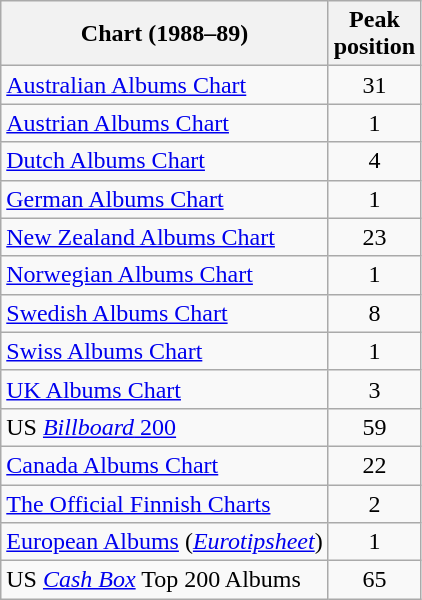<table class="wikitable sortable">
<tr>
<th>Chart (1988–89)</th>
<th>Peak<br>position</th>
</tr>
<tr>
<td><a href='#'>Australian Albums Chart</a></td>
<td style="text-align:center;">31</td>
</tr>
<tr>
<td><a href='#'>Austrian Albums Chart</a></td>
<td style="text-align:center;">1</td>
</tr>
<tr>
<td><a href='#'>Dutch Albums Chart</a></td>
<td style="text-align:center;">4</td>
</tr>
<tr>
<td><a href='#'>German Albums Chart</a></td>
<td style="text-align:center;">1</td>
</tr>
<tr>
<td><a href='#'>New Zealand Albums Chart</a></td>
<td style="text-align:center;">23</td>
</tr>
<tr>
<td><a href='#'>Norwegian Albums Chart</a></td>
<td style="text-align:center;">1</td>
</tr>
<tr>
<td><a href='#'>Swedish Albums Chart</a></td>
<td style="text-align:center;">8</td>
</tr>
<tr>
<td><a href='#'>Swiss Albums Chart</a></td>
<td style="text-align:center;">1</td>
</tr>
<tr>
<td><a href='#'>UK Albums Chart</a></td>
<td style="text-align:center;">3</td>
</tr>
<tr>
<td>US <a href='#'><em>Billboard</em> 200</a></td>
<td style="text-align:center;">59</td>
</tr>
<tr>
<td><a href='#'>Canada Albums Chart</a></td>
<td style="text-align:center;">22</td>
</tr>
<tr>
<td><a href='#'>The Official Finnish Charts</a></td>
<td style="text-align:center;">2</td>
</tr>
<tr>
<td><a href='#'>European Albums</a> (<em><a href='#'>Eurotipsheet</a></em>)</td>
<td style="text-align:center;">1</td>
</tr>
<tr>
<td>US <em><a href='#'>Cash Box</a></em> Top 200 Albums</td>
<td align="center">65</td>
</tr>
</table>
